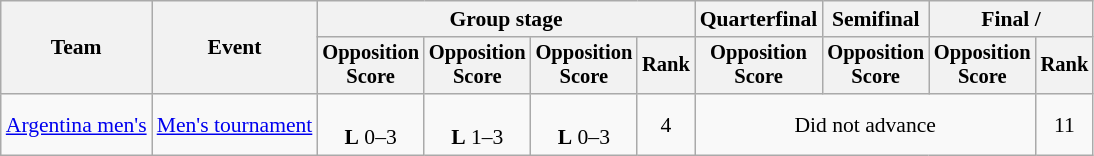<table class=wikitable style="font-size:90%">
<tr>
<th rowspan=2>Team</th>
<th rowspan=2>Event</th>
<th colspan=4>Group stage</th>
<th>Quarterfinal</th>
<th>Semifinal</th>
<th colspan=2>Final / </th>
</tr>
<tr style="font-size:95%">
<th>Opposition<br>Score</th>
<th>Opposition<br>Score</th>
<th>Opposition<br>Score</th>
<th>Rank</th>
<th>Opposition<br>Score</th>
<th>Opposition<br>Score</th>
<th>Opposition<br>Score</th>
<th>Rank</th>
</tr>
<tr align=center>
<td align=left><a href='#'>Argentina men's</a></td>
<td align=left><a href='#'>Men's tournament</a></td>
<td> <br><strong>L</strong> 0–3</td>
<td> <br><strong>L</strong> 1–3</td>
<td> <br><strong>L</strong> 0–3</td>
<td>4</td>
<td colspan=3>Did not advance</td>
<td>11</td>
</tr>
</table>
